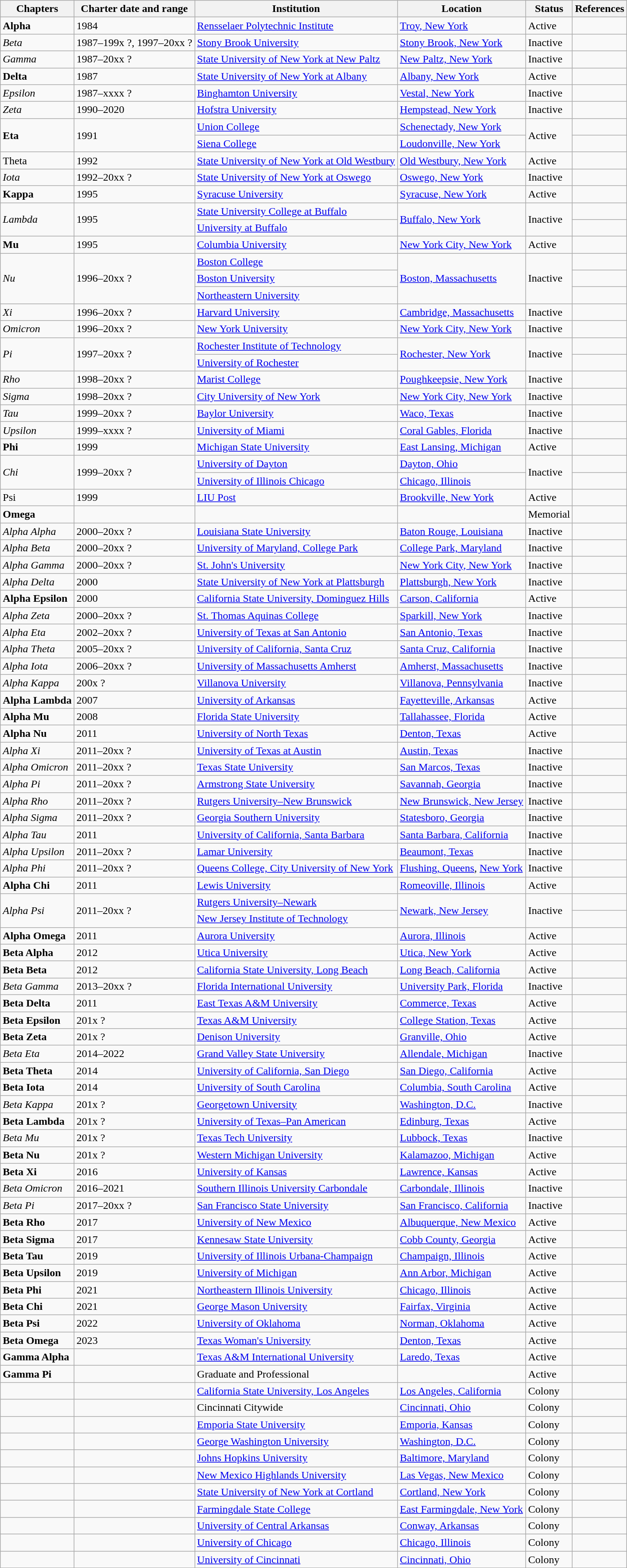<table class="wikitable sortable">
<tr>
<th><strong>Chapters </strong></th>
<th>Charter date and range</th>
<th><strong>Institution</strong></th>
<th>Location</th>
<th>Status</th>
<th>References</th>
</tr>
<tr>
<td><strong>Alpha</strong></td>
<td>1984</td>
<td><a href='#'>Rensselaer Polytechnic Institute</a></td>
<td><a href='#'>Troy, New York</a></td>
<td><span>Active</span></td>
<td></td>
</tr>
<tr>
<td><em>Beta</em></td>
<td>1987–199x ?, 1997–20xx ?</td>
<td><a href='#'>Stony Brook University</a></td>
<td><a href='#'>Stony Brook, New York</a></td>
<td><span>Inactive</span></td>
<td></td>
</tr>
<tr>
<td><em>Gamma</em></td>
<td>1987–20xx ?</td>
<td><a href='#'>State University of New York at New Paltz</a></td>
<td><a href='#'>New Paltz, New York</a></td>
<td><span>Inactive</span></td>
<td></td>
</tr>
<tr>
<td><strong>Delta</strong></td>
<td>1987</td>
<td><a href='#'>State University of New York at Albany</a></td>
<td><a href='#'>Albany, New York</a></td>
<td><span>Active</span></td>
<td></td>
</tr>
<tr>
<td><em>Epsilon</em></td>
<td>1987–xxxx ?</td>
<td><a href='#'>Binghamton University</a></td>
<td><a href='#'>Vestal, New York</a></td>
<td><span>Inactive</span></td>
<td></td>
</tr>
<tr>
<td><em>Zeta</em></td>
<td>1990–2020</td>
<td><a href='#'>Hofstra University</a></td>
<td><a href='#'>Hempstead, New York</a></td>
<td><span>Inactive</span></td>
<td></td>
</tr>
<tr>
<td rowspan="2"><strong>Eta</strong></td>
<td rowspan="2">1991</td>
<td><a href='#'>Union College</a></td>
<td><a href='#'>Schenectady, New York</a></td>
<td rowspan="2"><span>Active</span></td>
<td></td>
</tr>
<tr>
<td><a href='#'>Siena College</a></td>
<td><a href='#'>Loudonville, New York</a></td>
<td></td>
</tr>
<tr>
<td>Theta</td>
<td>1992</td>
<td><a href='#'>State University of New York at Old Westbury</a></td>
<td><a href='#'>Old Westbury, New York</a></td>
<td>Active</td>
<td></td>
</tr>
<tr>
<td><em>Iota</em></td>
<td>1992–20xx ?</td>
<td><a href='#'>State University of New York at Oswego</a></td>
<td><a href='#'>Oswego, New York</a></td>
<td><span>Inactive</span></td>
<td></td>
</tr>
<tr>
<td><strong>Kappa</strong></td>
<td>1995</td>
<td><a href='#'>Syracuse University</a></td>
<td><a href='#'>Syracuse, New York</a></td>
<td><span>Active</span></td>
<td></td>
</tr>
<tr>
<td rowspan="2"><em>Lambda</em></td>
<td rowspan="2">1995</td>
<td><a href='#'>State University College at Buffalo</a></td>
<td rowspan="2"><a href='#'>Buffalo, New York</a></td>
<td rowspan="2"><span>Inactive</span></td>
<td></td>
</tr>
<tr>
<td><a href='#'>University at Buffalo</a></td>
<td></td>
</tr>
<tr>
<td><strong>Mu</strong></td>
<td>1995</td>
<td><a href='#'>Columbia University</a></td>
<td><a href='#'>New York City, New York</a></td>
<td>Active</td>
<td></td>
</tr>
<tr>
<td rowspan="3"><em>Nu</em></td>
<td rowspan="3">1996–20xx ?</td>
<td><a href='#'>Boston College</a></td>
<td rowspan="3"><a href='#'>Boston, Massachusetts</a></td>
<td rowspan="3"><span>Inactive</span></td>
<td></td>
</tr>
<tr>
<td><a href='#'>Boston University</a></td>
<td></td>
</tr>
<tr>
<td><a href='#'>Northeastern University</a></td>
<td></td>
</tr>
<tr>
<td><em>Xi</em></td>
<td>1996–20xx ?</td>
<td><a href='#'>Harvard University</a></td>
<td><a href='#'>Cambridge, Massachusetts</a></td>
<td><span>Inactive</span></td>
<td></td>
</tr>
<tr>
<td><em>Omicron</em></td>
<td>1996–20xx ?</td>
<td><a href='#'>New York University</a></td>
<td><a href='#'>New York City, New York</a></td>
<td><span>Inactive</span></td>
<td></td>
</tr>
<tr>
<td rowspan="2"><em>Pi</em></td>
<td rowspan="2">1997–20xx ?</td>
<td><a href='#'>Rochester Institute of Technology</a></td>
<td rowspan="2"><a href='#'>Rochester, New York</a></td>
<td rowspan="2"><span>Inactive</span></td>
<td></td>
</tr>
<tr>
<td><a href='#'>University of Rochester</a></td>
<td></td>
</tr>
<tr>
<td><em>Rho</em></td>
<td>1998–20xx ?</td>
<td><a href='#'>Marist College</a></td>
<td><a href='#'>Poughkeepsie, New York</a></td>
<td><span>Inactive</span></td>
<td></td>
</tr>
<tr>
<td><em>Sigma</em></td>
<td>1998–20xx ?</td>
<td><a href='#'>City University of New York</a></td>
<td><a href='#'>New York City, New York</a></td>
<td><span>Inactive</span></td>
<td></td>
</tr>
<tr>
<td><em>Tau</em></td>
<td>1999–20xx ?</td>
<td><a href='#'>Baylor University</a></td>
<td><a href='#'>Waco, Texas</a></td>
<td><span>Inactive</span></td>
<td></td>
</tr>
<tr>
<td><em>Upsilon</em></td>
<td>1999–xxxx ?</td>
<td><a href='#'>University of Miami</a></td>
<td><a href='#'>Coral Gables, Florida</a></td>
<td><span>Inactive</span></td>
<td></td>
</tr>
<tr>
<td><strong>Phi</strong></td>
<td>1999</td>
<td><a href='#'>Michigan State University</a></td>
<td><a href='#'>East Lansing, Michigan</a></td>
<td><span>Active</span></td>
<td></td>
</tr>
<tr>
<td rowspan="2"><em>Chi</em></td>
<td rowspan="2">1999–20xx ?</td>
<td><a href='#'>University of Dayton</a></td>
<td><a href='#'>Dayton, Ohio</a></td>
<td rowspan="2"><span>Inactive</span></td>
<td></td>
</tr>
<tr>
<td><a href='#'>University of Illinois Chicago</a></td>
<td><a href='#'>Chicago, Illinois</a></td>
<td></td>
</tr>
<tr>
<td>Psi</td>
<td>1999</td>
<td><a href='#'>LIU Post</a></td>
<td><a href='#'>Brookville, New York</a></td>
<td>Active</td>
<td></td>
</tr>
<tr>
<td><strong>Omega</strong></td>
<td></td>
<td></td>
<td></td>
<td>Memorial</td>
<td></td>
</tr>
<tr>
<td><em>Alpha Alpha</em></td>
<td>2000–20xx ?</td>
<td><a href='#'>Louisiana State University</a></td>
<td><a href='#'>Baton Rouge, Louisiana</a></td>
<td><span>Inactive</span></td>
<td></td>
</tr>
<tr>
<td><em>Alpha Beta</em></td>
<td>2000–20xx ?</td>
<td><a href='#'>University of Maryland, College Park</a></td>
<td><a href='#'>College Park, Maryland</a></td>
<td><span>Inactive</span></td>
<td></td>
</tr>
<tr>
<td><em>Alpha Gamma</em></td>
<td>2000–20xx ?</td>
<td><a href='#'>St. John's University</a></td>
<td><a href='#'>New York City, New York</a></td>
<td><span>Inactive</span></td>
<td></td>
</tr>
<tr>
<td><em>Alpha Delta</em></td>
<td>2000</td>
<td><a href='#'>State University of New York at Plattsburgh</a></td>
<td><a href='#'>Plattsburgh, New York</a></td>
<td><span>Inactive</span></td>
<td></td>
</tr>
<tr>
<td><strong>Alpha Epsilon</strong></td>
<td>2000</td>
<td><a href='#'>California State University, Dominguez Hills</a></td>
<td><a href='#'>Carson, California</a></td>
<td><span>Active</span></td>
<td></td>
</tr>
<tr>
<td><em>Alpha Zeta</em></td>
<td>2000–20xx ?</td>
<td><a href='#'>St. Thomas Aquinas College</a></td>
<td><a href='#'>Sparkill, New York</a></td>
<td><span>Inactive</span></td>
<td></td>
</tr>
<tr>
<td><em>Alpha Eta</em></td>
<td>2002–20xx ?</td>
<td><a href='#'>University of Texas at San Antonio</a></td>
<td><a href='#'>San Antonio, Texas</a></td>
<td><span>Inactive</span></td>
<td></td>
</tr>
<tr>
<td><em>Alpha Theta</em></td>
<td>2005–20xx ?</td>
<td><a href='#'>University of California, Santa Cruz</a></td>
<td><a href='#'>Santa Cruz, California</a></td>
<td><span>Inactive</span></td>
<td></td>
</tr>
<tr>
<td><em>Alpha Iota</em></td>
<td>2006–20xx ?</td>
<td><a href='#'>University of Massachusetts Amherst</a></td>
<td><a href='#'>Amherst, Massachusetts</a></td>
<td><span>Inactive</span></td>
<td></td>
</tr>
<tr>
<td><em>Alpha Kappa</em></td>
<td>200x ?</td>
<td><a href='#'>Villanova University</a></td>
<td><a href='#'>Villanova, Pennsylvania</a></td>
<td><span>Inactive</span></td>
<td></td>
</tr>
<tr>
<td><strong>Alpha Lambda</strong></td>
<td>2007</td>
<td><a href='#'>University of Arkansas</a></td>
<td><a href='#'>Fayetteville, Arkansas</a></td>
<td><span>Active</span></td>
<td></td>
</tr>
<tr>
<td><strong>Alpha Mu</strong></td>
<td>2008</td>
<td><a href='#'>Florida State University</a></td>
<td><a href='#'>Tallahassee, Florida</a></td>
<td><span>Active</span></td>
<td></td>
</tr>
<tr>
<td><strong>Alpha Nu</strong></td>
<td>2011</td>
<td><a href='#'>University of North Texas</a></td>
<td><a href='#'>Denton, Texas</a></td>
<td><span>Active</span></td>
<td></td>
</tr>
<tr>
<td><em>Alpha Xi</em></td>
<td>2011–20xx ?</td>
<td><a href='#'>University of Texas at Austin</a></td>
<td><a href='#'>Austin, Texas</a></td>
<td><span>Inactive</span></td>
<td></td>
</tr>
<tr>
<td><em>Alpha Omicron</em></td>
<td>2011–20xx ?</td>
<td><a href='#'>Texas State University</a></td>
<td><a href='#'>San Marcos, Texas</a></td>
<td><span>Inactive</span></td>
<td></td>
</tr>
<tr>
<td><em>Alpha Pi</em></td>
<td>2011–20xx ?</td>
<td><a href='#'>Armstrong State University</a></td>
<td><a href='#'>Savannah, Georgia</a></td>
<td><span>Inactive</span></td>
<td></td>
</tr>
<tr>
<td><em>Alpha Rho</em></td>
<td>2011–20xx ?</td>
<td><a href='#'>Rutgers University–New Brunswick</a></td>
<td><a href='#'>New Brunswick, New Jersey</a></td>
<td><span>Inactive</span></td>
<td></td>
</tr>
<tr>
<td><em>Alpha Sigma</em></td>
<td>2011–20xx ?</td>
<td><a href='#'>Georgia Southern University</a></td>
<td><a href='#'>Statesboro, Georgia</a></td>
<td><span>Inactive</span></td>
<td></td>
</tr>
<tr>
<td><em>Alpha Tau</em></td>
<td>2011</td>
<td><a href='#'>University of California, Santa Barbara</a></td>
<td><a href='#'>Santa Barbara, California</a></td>
<td><span>Inactive</span></td>
<td></td>
</tr>
<tr>
<td><em>Alpha Upsilon</em></td>
<td>2011–20xx ?</td>
<td><a href='#'>Lamar University</a></td>
<td><a href='#'>Beaumont, Texas</a></td>
<td><span>Inactive</span></td>
<td></td>
</tr>
<tr>
<td><em>Alpha Phi</em></td>
<td>2011–20xx ?</td>
<td><a href='#'>Queens College, City University of New York</a></td>
<td><a href='#'>Flushing, Queens</a>, <a href='#'>New York</a></td>
<td><span>Inactive</span></td>
<td></td>
</tr>
<tr>
<td><strong>Alpha Chi</strong></td>
<td>2011</td>
<td><a href='#'>Lewis University</a></td>
<td><a href='#'>Romeoville, Illinois</a></td>
<td><span>Active</span></td>
<td></td>
</tr>
<tr>
<td rowspan="2"><em>Alpha Psi</em></td>
<td rowspan="2">2011–20xx ?</td>
<td><a href='#'>Rutgers University–Newark</a></td>
<td rowspan="2"><a href='#'>Newark, New Jersey</a></td>
<td rowspan="2"><span>Inactive</span></td>
<td></td>
</tr>
<tr>
<td><a href='#'>New Jersey Institute of Technology</a></td>
<td></td>
</tr>
<tr>
<td><strong>Alpha Omega</strong></td>
<td>2011</td>
<td><a href='#'>Aurora University</a></td>
<td><a href='#'>Aurora, Illinois</a></td>
<td><span>Active</span></td>
<td></td>
</tr>
<tr>
<td><strong>Beta Alpha</strong></td>
<td>2012</td>
<td><a href='#'>Utica University</a></td>
<td><a href='#'>Utica, New York</a></td>
<td>Active</td>
<td></td>
</tr>
<tr>
<td><strong>Beta Beta</strong></td>
<td>2012</td>
<td><a href='#'>California State University, Long Beach</a></td>
<td><a href='#'>Long Beach, California</a></td>
<td>Active</td>
<td></td>
</tr>
<tr>
<td><em>Beta Gamma</em></td>
<td>2013–20xx ?</td>
<td><a href='#'>Florida International University</a></td>
<td><a href='#'>University Park, Florida</a></td>
<td><span>Inactive</span></td>
<td></td>
</tr>
<tr>
<td><strong>Beta Delta</strong></td>
<td>2011</td>
<td><a href='#'>East Texas A&M University</a></td>
<td><a href='#'>Commerce, Texas</a></td>
<td><span>Active</span></td>
<td></td>
</tr>
<tr>
<td><strong>Beta Epsilon</strong></td>
<td>201x ?</td>
<td><a href='#'>Texas A&M University</a></td>
<td><a href='#'>College Station, Texas</a></td>
<td><span>Active</span></td>
<td></td>
</tr>
<tr>
<td><strong>Beta Zeta</strong></td>
<td>201x ?</td>
<td><a href='#'>Denison University</a></td>
<td><a href='#'>Granville, Ohio</a></td>
<td><span>Active</span></td>
<td></td>
</tr>
<tr>
<td><em>Beta Eta</em></td>
<td>2014–2022</td>
<td><a href='#'>Grand Valley State University</a></td>
<td><a href='#'>Allendale, Michigan</a></td>
<td><span>Inactive</span></td>
<td></td>
</tr>
<tr>
<td><strong>Beta Theta</strong></td>
<td>2014</td>
<td><a href='#'>University of California, San Diego</a></td>
<td><a href='#'>San Diego, California</a></td>
<td><span>Active</span></td>
<td></td>
</tr>
<tr>
<td><strong>Beta Iota</strong></td>
<td>2014</td>
<td><a href='#'>University of South Carolina</a></td>
<td><a href='#'>Columbia, South Carolina</a></td>
<td><span>Active</span></td>
<td></td>
</tr>
<tr>
<td><em>Beta Kappa</em></td>
<td>201x ?</td>
<td><a href='#'>Georgetown University</a></td>
<td><a href='#'>Washington, D.C.</a></td>
<td><span>Inactive</span></td>
<td></td>
</tr>
<tr>
<td><strong>Beta Lambda</strong></td>
<td>201x ?</td>
<td><a href='#'>University of Texas–Pan American</a></td>
<td><a href='#'>Edinburg, Texas</a></td>
<td><span>Active</span></td>
<td></td>
</tr>
<tr>
<td><em>Beta Mu</em></td>
<td>201x ?</td>
<td><a href='#'>Texas Tech University</a></td>
<td><a href='#'>Lubbock, Texas</a></td>
<td><span>Inactive</span></td>
<td></td>
</tr>
<tr>
<td><strong>Beta Nu</strong></td>
<td>201x ?</td>
<td><a href='#'>Western Michigan University</a></td>
<td><a href='#'>Kalamazoo, Michigan</a></td>
<td><span>Active</span></td>
<td></td>
</tr>
<tr>
<td><strong>Beta Xi</strong></td>
<td>2016</td>
<td><a href='#'>University of Kansas</a></td>
<td><a href='#'>Lawrence, Kansas</a></td>
<td><span>Active</span></td>
<td></td>
</tr>
<tr>
<td><em>Beta Omicron</em></td>
<td>2016–2021</td>
<td><a href='#'>Southern Illinois University Carbondale</a></td>
<td><a href='#'>Carbondale, Illinois</a></td>
<td><span>Inactive</span></td>
<td></td>
</tr>
<tr>
<td><em>Beta Pi</em></td>
<td>2017–20xx ?</td>
<td><a href='#'>San Francisco State University</a></td>
<td><a href='#'>San Francisco, California</a></td>
<td><span>Inactive</span></td>
<td></td>
</tr>
<tr>
<td><strong>Beta Rho</strong></td>
<td>2017</td>
<td><a href='#'>University of New Mexico</a></td>
<td><a href='#'>Albuquerque, New Mexico</a></td>
<td><span>Active</span></td>
<td></td>
</tr>
<tr>
<td><strong>Beta Sigma</strong></td>
<td>2017</td>
<td><a href='#'>Kennesaw State University</a></td>
<td><a href='#'>Cobb County, Georgia</a></td>
<td><span>Active</span></td>
<td></td>
</tr>
<tr>
<td><strong>Beta Tau</strong></td>
<td>2019</td>
<td><a href='#'>University of Illinois Urbana-Champaign</a></td>
<td><a href='#'>Champaign, Illinois</a></td>
<td><span>Active</span></td>
<td></td>
</tr>
<tr>
<td><strong>Beta Upsilon</strong></td>
<td>2019</td>
<td><a href='#'>University of Michigan</a></td>
<td><a href='#'>Ann Arbor, Michigan</a></td>
<td><span>Active</span></td>
<td></td>
</tr>
<tr>
<td><strong>Beta Phi</strong></td>
<td>2021</td>
<td><a href='#'>Northeastern Illinois University</a></td>
<td><a href='#'>Chicago, Illinois</a></td>
<td><span>Active</span></td>
<td></td>
</tr>
<tr>
<td><strong>Beta Chi</strong></td>
<td>2021</td>
<td><a href='#'>George Mason University</a></td>
<td><a href='#'>Fairfax, Virginia</a></td>
<td><span>Active</span></td>
<td></td>
</tr>
<tr>
<td><strong>Beta Psi</strong></td>
<td>2022</td>
<td><a href='#'>University of Oklahoma</a></td>
<td><a href='#'>Norman, Oklahoma</a></td>
<td><span>Active</span></td>
<td></td>
</tr>
<tr>
<td><strong>Beta Omega</strong></td>
<td>2023</td>
<td><a href='#'>Texas Woman's University</a></td>
<td><a href='#'>Denton, Texas</a></td>
<td><span>Active</span></td>
<td></td>
</tr>
<tr>
<td><strong>Gamma Alpha</strong></td>
<td></td>
<td><a href='#'>Texas A&M International University</a></td>
<td><a href='#'>Laredo, Texas</a></td>
<td><span>Active</span></td>
<td></td>
</tr>
<tr>
<td><strong>Gamma Pi</strong></td>
<td></td>
<td>Graduate and Professional</td>
<td></td>
<td>Active</td>
<td></td>
</tr>
<tr>
<td></td>
<td></td>
<td><a href='#'>California State University, Los Angeles</a></td>
<td><a href='#'>Los Angeles, California</a></td>
<td>Colony</td>
<td></td>
</tr>
<tr>
<td></td>
<td></td>
<td>Cincinnati Citywide</td>
<td><a href='#'>Cincinnati, Ohio</a></td>
<td>Colony</td>
<td></td>
</tr>
<tr>
<td></td>
<td></td>
<td><a href='#'>Emporia State University</a></td>
<td><a href='#'>Emporia, Kansas</a></td>
<td>Colony</td>
<td></td>
</tr>
<tr>
<td></td>
<td></td>
<td><a href='#'>George Washington University</a></td>
<td><a href='#'>Washington, D.C.</a></td>
<td>Colony</td>
<td></td>
</tr>
<tr>
<td></td>
<td></td>
<td><a href='#'>Johns Hopkins University</a></td>
<td><a href='#'>Baltimore, Maryland</a></td>
<td>Colony</td>
<td></td>
</tr>
<tr>
<td></td>
<td></td>
<td><a href='#'>New Mexico Highlands University</a></td>
<td><a href='#'>Las Vegas, New Mexico</a></td>
<td>Colony</td>
<td></td>
</tr>
<tr>
<td></td>
<td></td>
<td><a href='#'>State University of New York at Cortland</a></td>
<td><a href='#'>Cortland, New York</a></td>
<td>Colony</td>
<td></td>
</tr>
<tr>
<td></td>
<td></td>
<td><a href='#'>Farmingdale State College</a></td>
<td><a href='#'>East Farmingdale, New York</a></td>
<td>Colony</td>
<td></td>
</tr>
<tr>
<td></td>
<td></td>
<td><a href='#'>University of Central Arkansas</a></td>
<td><a href='#'>Conway, Arkansas</a></td>
<td>Colony</td>
<td></td>
</tr>
<tr>
<td></td>
<td></td>
<td><a href='#'>University of Chicago</a></td>
<td><a href='#'>Chicago, Illinois</a></td>
<td>Colony</td>
<td></td>
</tr>
<tr>
<td></td>
<td></td>
<td><a href='#'>University of Cincinnati</a></td>
<td><a href='#'>Cincinnati, Ohio</a></td>
<td>Colony</td>
<td></td>
</tr>
</table>
